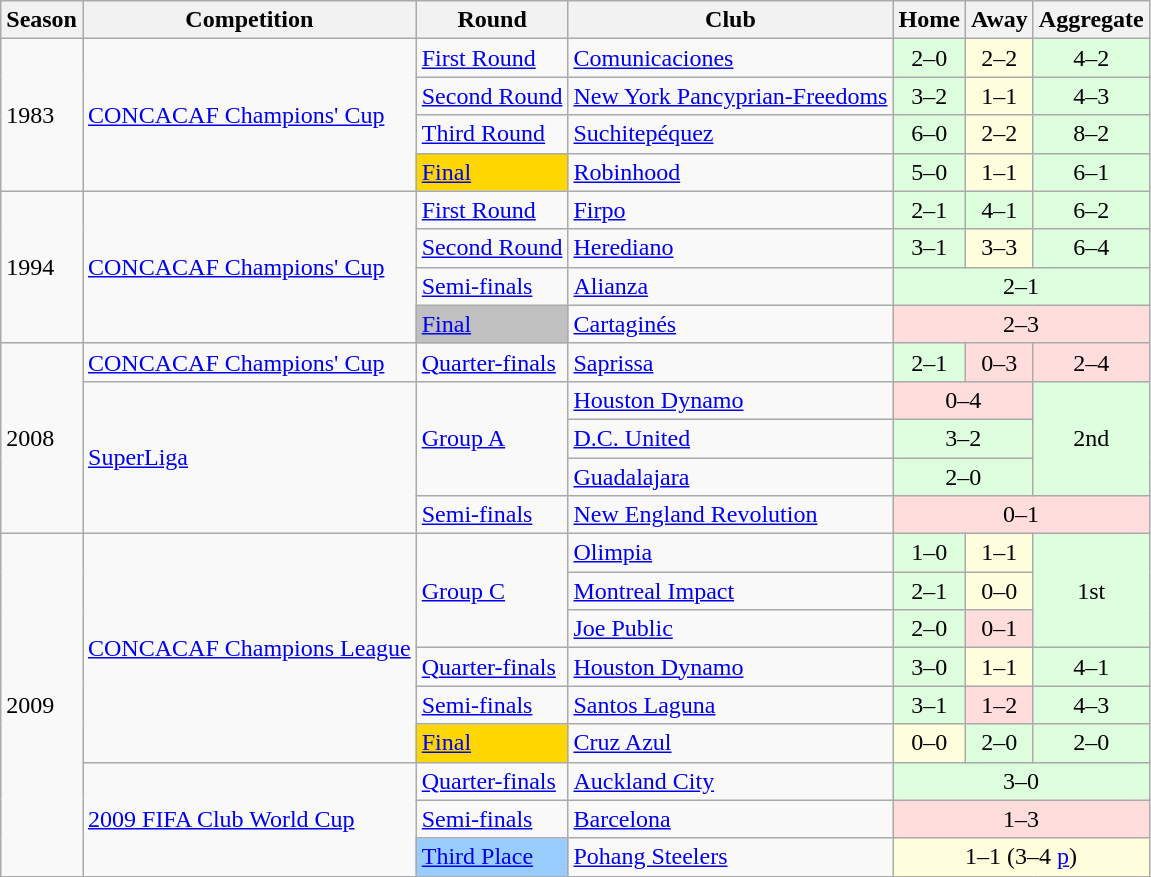<table class="wikitable">
<tr>
<th>Season</th>
<th>Competition</th>
<th>Round</th>
<th>Club</th>
<th>Home</th>
<th>Away</th>
<th>Aggregate</th>
</tr>
<tr>
<td rowspan=4>1983</td>
<td rowspan=4><a href='#'>CONCACAF Champions' Cup</a></td>
<td rowspan=1><a href='#'>First Round</a></td>
<td> <a href='#'>Comunicaciones</a></td>
<td style="text-align:center; background:#dfd;">2–0</td>
<td style="text-align:center; background:#ffd;">2–2</td>
<td style="text-align:center; background:#dfd;">4–2</td>
</tr>
<tr>
<td rowspan=1><a href='#'>Second Round</a></td>
<td> <a href='#'>New York Pancyprian-Freedoms</a></td>
<td style="text-align:center; background:#dfd;">3–2</td>
<td style="text-align:center; background:#ffd;">1–1</td>
<td style="text-align:center; background:#dfd;">4–3</td>
</tr>
<tr>
<td rowspan=1><a href='#'>Third Round</a></td>
<td> <a href='#'>Suchitepéquez</a></td>
<td style="text-align:center; background:#dfd;">6–0</td>
<td style="text-align:center; background:#ffd;">2–2</td>
<td style="text-align:center; background:#dfd;">8–2</td>
</tr>
<tr>
<td style="background:#FFD700;"><a href='#'>Final</a></td>
<td> <a href='#'>Robinhood</a></td>
<td style="text-align:center; background:#dfd;">5–0</td>
<td style="text-align:center; background:#ffd;">1–1</td>
<td style="text-align:center; background:#dfd;">6–1</td>
</tr>
<tr>
<td rowspan=4>1994</td>
<td rowspan=4><a href='#'>CONCACAF Champions' Cup</a></td>
<td rowspan=1><a href='#'>First Round</a></td>
<td> <a href='#'>Firpo</a></td>
<td style="text-align:center; background:#dfd;">2–1</td>
<td style="text-align:center; background:#dfd;">4–1</td>
<td style="text-align:center; background:#dfd;">6–2</td>
</tr>
<tr>
<td rowspan=1><a href='#'>Second Round</a></td>
<td> <a href='#'>Herediano</a></td>
<td style="text-align:center; background:#dfd;">3–1</td>
<td style="text-align:center; background:#ffd;">3–3</td>
<td style="text-align:center; background:#dfd;">6–4</td>
</tr>
<tr>
<td rowspan=1><a href='#'>Semi-finals</a></td>
<td> <a href='#'>Alianza</a></td>
<td colspan=3 style="text-align:center; background:#dfd;">2–1</td>
</tr>
<tr>
<td style="background:#C0C0C0;"><a href='#'>Final</a></td>
<td> <a href='#'>Cartaginés</a></td>
<td colspan=3 style="text-align:center; background:#fdd;">2–3</td>
</tr>
<tr>
<td rowspan=5>2008</td>
<td rowspan=1><a href='#'>CONCACAF Champions' Cup</a></td>
<td rowspan=1><a href='#'>Quarter-finals</a></td>
<td> <a href='#'>Saprissa</a></td>
<td style="text-align:center; background:#dfd;">2–1</td>
<td style="text-align:center; background:#fdd;">0–3</td>
<td style="text-align:center; background:#fdd;">2–4</td>
</tr>
<tr>
<td rowspan=4><a href='#'>SuperLiga</a></td>
<td rowspan=3><a href='#'>Group A</a></td>
<td> <a href='#'>Houston Dynamo</a></td>
<td colspan=2 style="text-align:center; background:#fdd;">0–4</td>
<td rowspan=3 style="text-align:center; background:#dfd;">2nd</td>
</tr>
<tr>
<td> <a href='#'>D.C. United</a></td>
<td colspan=2 style="text-align:center; background:#dfd;">3–2</td>
</tr>
<tr>
<td> <a href='#'>Guadalajara</a></td>
<td colspan=2 style="text-align:center; background:#dfd;">2–0</td>
</tr>
<tr>
<td rowspan=1><a href='#'>Semi-finals</a></td>
<td> <a href='#'>New England Revolution</a></td>
<td colspan=3 style="text-align:center; background:#fdd;">0–1</td>
</tr>
<tr>
<td rowspan=9>2009</td>
<td rowspan=6><a href='#'>CONCACAF Champions League</a></td>
<td rowspan=3><a href='#'>Group C</a></td>
<td> <a href='#'>Olimpia</a></td>
<td style="text-align:center; background:#dfd;">1–0</td>
<td style="text-align:center; background:#ffd;">1–1</td>
<td rowspan=3 style="text-align:center; background:#dfd;">1st</td>
</tr>
<tr>
<td> <a href='#'>Montreal Impact</a></td>
<td style="text-align:center; background:#dfd;">2–1</td>
<td style="text-align:center; background:#ffd;">0–0</td>
</tr>
<tr>
<td> <a href='#'>Joe Public</a></td>
<td style="text-align:center; background:#dfd;">2–0</td>
<td style="text-align:center; background:#fdd;">0–1</td>
</tr>
<tr>
<td rowspan=1><a href='#'>Quarter-finals</a></td>
<td> <a href='#'>Houston Dynamo</a></td>
<td style="text-align:center; background:#dfd;">3–0</td>
<td style="text-align:center; background:#ffd;">1–1</td>
<td style="text-align:center; background:#dfd;">4–1</td>
</tr>
<tr>
<td rowspan=1><a href='#'>Semi-finals</a></td>
<td> <a href='#'>Santos Laguna</a></td>
<td style="text-align:center; background:#dfd;">3–1</td>
<td style="text-align:center; background:#fdd;">1–2</td>
<td style="text-align:center; background:#dfd;">4–3</td>
</tr>
<tr>
<td style="background:#FFD700;"><a href='#'>Final</a></td>
<td> <a href='#'>Cruz Azul</a></td>
<td style="text-align:center; background:#ffd;">0–0</td>
<td style="text-align:center; background:#dfd;">2–0</td>
<td style="text-align:center; background:#dfd;">2–0</td>
</tr>
<tr>
<td rowspan=3><a href='#'>2009 FIFA Club World Cup</a></td>
<td rowspan=1><a href='#'>Quarter-finals</a></td>
<td> <a href='#'>Auckland City</a></td>
<td colspan=3 style="text-align:center; background:#dfd;">3–0</td>
</tr>
<tr>
<td rowspan=1><a href='#'>Semi-finals</a></td>
<td> <a href='#'>Barcelona</a></td>
<td colspan=3 style="text-align:center; background:#fdd;">1–3</td>
</tr>
<tr>
<td style="background:#9acdff;"><a href='#'>Third Place</a></td>
<td> <a href='#'>Pohang Steelers</a></td>
<td colspan=3 style="text-align:center; background:#ffd;">1–1 (3–4 <a href='#'>p</a>)</td>
</tr>
</table>
